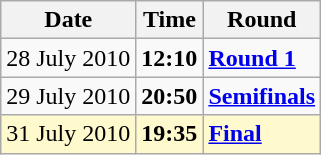<table class="wikitable">
<tr>
<th>Date</th>
<th>Time</th>
<th>Round</th>
</tr>
<tr>
<td>28 July 2010</td>
<td><strong>12:10</strong></td>
<td><strong><a href='#'>Round 1</a></strong></td>
</tr>
<tr>
<td>29 July 2010</td>
<td><strong>20:50</strong></td>
<td><strong><a href='#'>Semifinals</a></strong></td>
</tr>
<tr style=background:lemonchiffon>
<td>31 July 2010</td>
<td><strong>19:35</strong></td>
<td><strong><a href='#'>Final</a></strong></td>
</tr>
</table>
